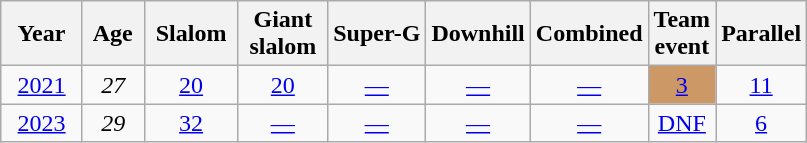<table class=wikitable style="text-align:center">
<tr>
<th>  Year  </th>
<th> Age </th>
<th> Slalom </th>
<th> Giant <br> slalom </th>
<th>Super-G</th>
<th>Downhill</th>
<th>Combined</th>
<th>Team<br>event</th>
<th>Parallel</th>
</tr>
<tr>
<td><a href='#'>2021</a></td>
<td><em>27</em></td>
<td><a href='#'>20</a></td>
<td><a href='#'>20</a></td>
<td><a href='#'>—</a></td>
<td><a href='#'>—</a></td>
<td><a href='#'>—</a></td>
<td bgcolor="#c96"><a href='#'>3</a></td>
<td><a href='#'>11</a></td>
</tr>
<tr>
<td><a href='#'>2023</a></td>
<td><em>29</em></td>
<td><a href='#'>32</a></td>
<td><a href='#'>—</a></td>
<td><a href='#'>—</a></td>
<td><a href='#'>—</a></td>
<td><a href='#'>—</a></td>
<td><a href='#'>DNF</a></td>
<td><a href='#'>6</a></td>
</tr>
</table>
